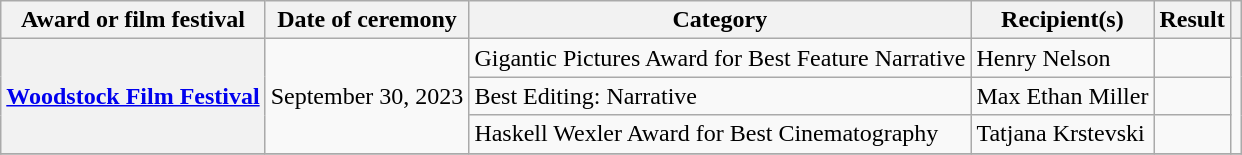<table class="wikitable sortable plainrowheaders col6center">
<tr>
<th scope="col">Award or film festival</th>
<th scope="col">Date of ceremony</th>
<th scope="col">Category</th>
<th scope="col">Recipient(s)</th>
<th scope="col">Result</th>
<th scope="col" class="unsortable"></th>
</tr>
<tr>
<th scope="row" rowspan="3"><a href='#'>Woodstock Film Festival</a></th>
<td rowspan="3">September 30, 2023</td>
<td>Gigantic Pictures Award for Best Feature Narrative</td>
<td>Henry Nelson</td>
<td></td>
<td rowspan="3" align="center"></td>
</tr>
<tr>
<td>Best Editing: Narrative</td>
<td>Max Ethan Miller</td>
<td></td>
</tr>
<tr>
<td>Haskell Wexler Award for Best Cinematography</td>
<td>Tatjana Krstevski</td>
<td></td>
</tr>
<tr>
</tr>
</table>
